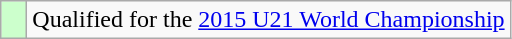<table class="wikitable" style="text-align: left;">
<tr>
<td width=10px bgcolor=#ccffcc></td>
<td>Qualified for the <a href='#'>2015 U21 World Championship</a></td>
</tr>
</table>
